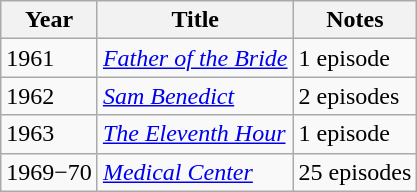<table class="wikitable">
<tr>
<th>Year</th>
<th>Title</th>
<th>Notes</th>
</tr>
<tr>
<td>1961</td>
<td><em><a href='#'>Father of the Bride</a></em></td>
<td>1 episode</td>
</tr>
<tr>
<td>1962</td>
<td><em><a href='#'>Sam Benedict</a></em></td>
<td>2 episodes</td>
</tr>
<tr>
<td>1963</td>
<td><em><a href='#'>The Eleventh Hour</a></em></td>
<td>1 episode</td>
</tr>
<tr>
<td>1969−70</td>
<td><em><a href='#'>Medical Center</a></em></td>
<td>25 episodes</td>
</tr>
</table>
